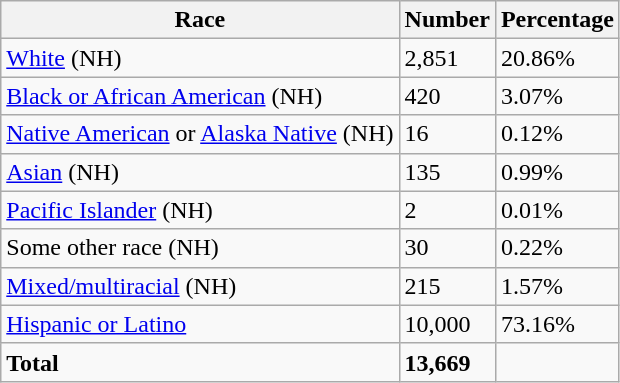<table class="wikitable">
<tr>
<th>Race</th>
<th>Number</th>
<th>Percentage</th>
</tr>
<tr>
<td><a href='#'>White</a> (NH)</td>
<td>2,851</td>
<td>20.86%</td>
</tr>
<tr>
<td><a href='#'>Black or African American</a> (NH)</td>
<td>420</td>
<td>3.07%</td>
</tr>
<tr>
<td><a href='#'>Native American</a> or <a href='#'>Alaska Native</a> (NH)</td>
<td>16</td>
<td>0.12%</td>
</tr>
<tr>
<td><a href='#'>Asian</a> (NH)</td>
<td>135</td>
<td>0.99%</td>
</tr>
<tr>
<td><a href='#'>Pacific Islander</a> (NH)</td>
<td>2</td>
<td>0.01%</td>
</tr>
<tr>
<td>Some other race (NH)</td>
<td>30</td>
<td>0.22%</td>
</tr>
<tr>
<td><a href='#'>Mixed/multiracial</a> (NH)</td>
<td>215</td>
<td>1.57%</td>
</tr>
<tr>
<td><a href='#'>Hispanic or Latino</a></td>
<td>10,000</td>
<td>73.16%</td>
</tr>
<tr>
<td><strong>Total</strong></td>
<td><strong>13,669</strong></td>
<td></td>
</tr>
</table>
